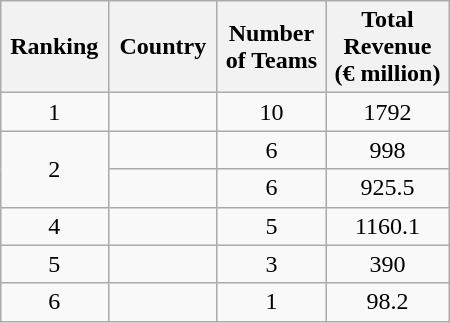<table class="wikitable" style="text-align:center; margin-left:1em; float:right;">
<tr>
<th style="width:65px;">Ranking</th>
<th style="width:65px;">Country</th>
<th style="width:65px;">Number of Teams</th>
<th style="width:75px;">Total Revenue (€ million)</th>
</tr>
<tr>
<td>1</td>
<td></td>
<td>10</td>
<td>1792</td>
</tr>
<tr>
<td rowspan="2" style="text-align: center;">2</td>
<td></td>
<td>6</td>
<td>998</td>
</tr>
<tr>
<td></td>
<td>6</td>
<td>925.5</td>
</tr>
<tr>
<td>4</td>
<td></td>
<td>5</td>
<td>1160.1</td>
</tr>
<tr>
<td>5</td>
<td></td>
<td>3</td>
<td>390</td>
</tr>
<tr>
<td>6</td>
<td></td>
<td>1</td>
<td>98.2</td>
</tr>
</table>
